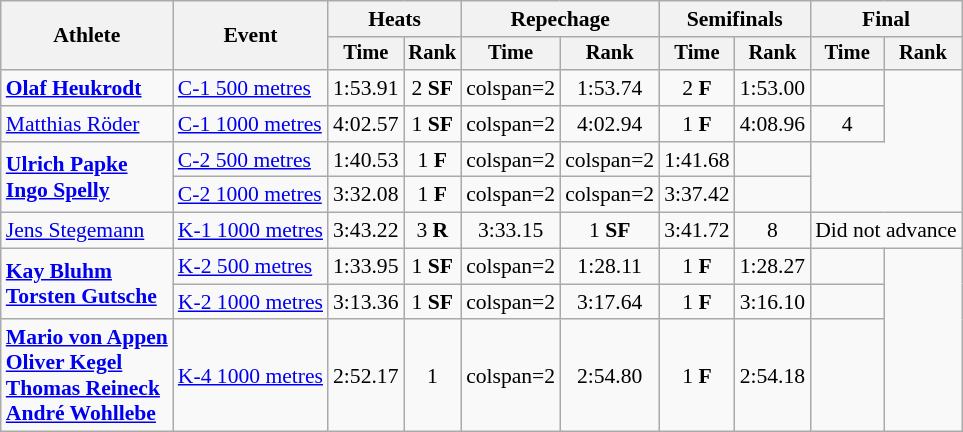<table class=wikitable style="font-size:90%">
<tr>
<th rowspan="2">Athlete</th>
<th rowspan="2">Event</th>
<th colspan=2>Heats</th>
<th colspan=2>Repechage</th>
<th colspan=2>Semifinals</th>
<th colspan=2>Final</th>
</tr>
<tr style="font-size:95%">
<th>Time</th>
<th>Rank</th>
<th>Time</th>
<th>Rank</th>
<th>Time</th>
<th>Rank</th>
<th>Time</th>
<th>Rank</th>
</tr>
<tr align=center>
<td align=left><strong><a href='#'>Olaf Heukrodt</a></strong></td>
<td align=left><a href='#'>C-1 500 metres</a></td>
<td>1:53.91</td>
<td>2 <strong>SF</strong></td>
<td>colspan=2</td>
<td>1:53.74</td>
<td>2 <strong>F</strong></td>
<td>1:53.00</td>
<td></td>
</tr>
<tr align=center>
<td align=left><a href='#'>Matthias Röder</a></td>
<td align=left><a href='#'>C-1 1000 metres</a></td>
<td>4:02.57</td>
<td>1 <strong>SF</strong></td>
<td>colspan=2</td>
<td>4:02.94</td>
<td>1 <strong>F</strong></td>
<td>4:08.96</td>
<td>4</td>
</tr>
<tr align=center>
<td align=left rowspan=2><strong><a href='#'>Ulrich Papke</a><br><a href='#'>Ingo Spelly</a></strong></td>
<td align=left><a href='#'>C-2 500 metres</a></td>
<td>1:40.53</td>
<td>1 <strong>F</strong></td>
<td>colspan=2</td>
<td>colspan=2</td>
<td>1:41.68</td>
<td></td>
</tr>
<tr align=center>
<td align=left><a href='#'>C-2 1000 metres</a></td>
<td>3:32.08</td>
<td>1 <strong>F</strong></td>
<td>colspan=2</td>
<td>colspan=2</td>
<td>3:37.42</td>
<td></td>
</tr>
<tr align=center>
<td align=left><a href='#'>Jens Stegemann</a></td>
<td align=left><a href='#'>K-1 1000 metres</a></td>
<td>3:43.22</td>
<td>3 <strong>R</strong></td>
<td>3:33.15</td>
<td>1 <strong>SF</strong></td>
<td>3:41.72</td>
<td>8</td>
<td colspan=2>Did not advance</td>
</tr>
<tr align=center>
<td align=left rowspan=2><strong><a href='#'>Kay Bluhm</a><br><a href='#'>Torsten Gutsche</a></strong></td>
<td align=left><a href='#'>K-2 500 metres</a></td>
<td>1:33.95</td>
<td>1 <strong>SF</strong></td>
<td>colspan=2</td>
<td>1:28.11</td>
<td>1 <strong>F</strong></td>
<td>1:28.27</td>
<td></td>
</tr>
<tr align=center>
<td align=left><a href='#'>K-2 1000 metres</a></td>
<td>3:13.36</td>
<td>1 <strong>SF</strong></td>
<td>colspan=2</td>
<td>3:17.64</td>
<td>1 <strong>F</strong></td>
<td>3:16.10</td>
<td></td>
</tr>
<tr align=center>
<td align=left><strong><a href='#'>Mario von Appen</a><br><a href='#'>Oliver Kegel</a><br><a href='#'>Thomas Reineck</a><br><a href='#'>André Wohllebe</a></strong></td>
<td align=left><a href='#'>K-4 1000 metres</a></td>
<td>2:52.17</td>
<td>1</td>
<td>colspan=2</td>
<td>2:54.80</td>
<td>1 <strong>F</strong></td>
<td>2:54.18</td>
<td></td>
</tr>
</table>
